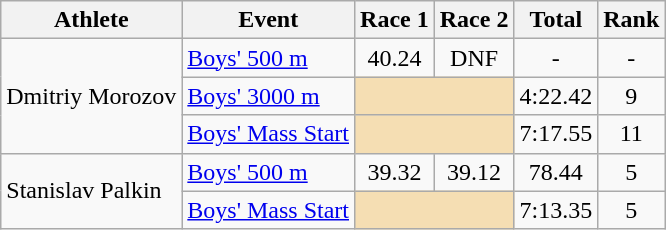<table class="wikitable">
<tr>
<th>Athlete</th>
<th>Event</th>
<th>Race 1</th>
<th>Race 2</th>
<th>Total</th>
<th>Rank</th>
</tr>
<tr>
<td rowspan=3>Dmitriy Morozov</td>
<td><a href='#'>Boys' 500 m</a></td>
<td align="center">40.24</td>
<td align="center">DNF</td>
<td align="center">-</td>
<td align="center">-</td>
</tr>
<tr>
<td><a href='#'>Boys' 3000 m</a></td>
<td colspan=2 bgcolor="wheat"></td>
<td align="center">4:22.42</td>
<td align="center">9</td>
</tr>
<tr>
<td><a href='#'>Boys' Mass Start</a></td>
<td colspan=2 bgcolor="wheat"></td>
<td align="center">7:17.55</td>
<td align="center">11</td>
</tr>
<tr>
<td rowspan=2>Stanislav Palkin</td>
<td><a href='#'>Boys' 500 m</a></td>
<td align="center">39.32</td>
<td align="center">39.12</td>
<td align="center">78.44</td>
<td align="center">5</td>
</tr>
<tr>
<td><a href='#'>Boys' Mass Start</a></td>
<td colspan=2 bgcolor="wheat"></td>
<td align="center">7:13.35</td>
<td align="center">5</td>
</tr>
</table>
